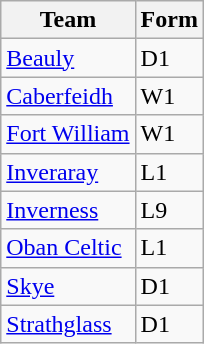<table class="wikitable sortable">
<tr>
<th>Team</th>
<th>Form</th>
</tr>
<tr>
<td><a href='#'>Beauly</a></td>
<td>D1</td>
</tr>
<tr>
<td><a href='#'>Caberfeidh</a></td>
<td>W1</td>
</tr>
<tr>
<td><a href='#'>Fort William</a></td>
<td>W1</td>
</tr>
<tr>
<td><a href='#'>Inveraray</a></td>
<td>L1</td>
</tr>
<tr>
<td><a href='#'>Inverness</a></td>
<td>L9</td>
</tr>
<tr>
<td><a href='#'>Oban Celtic</a></td>
<td>L1</td>
</tr>
<tr>
<td><a href='#'>Skye</a></td>
<td>D1</td>
</tr>
<tr>
<td><a href='#'>Strathglass</a></td>
<td>D1</td>
</tr>
</table>
